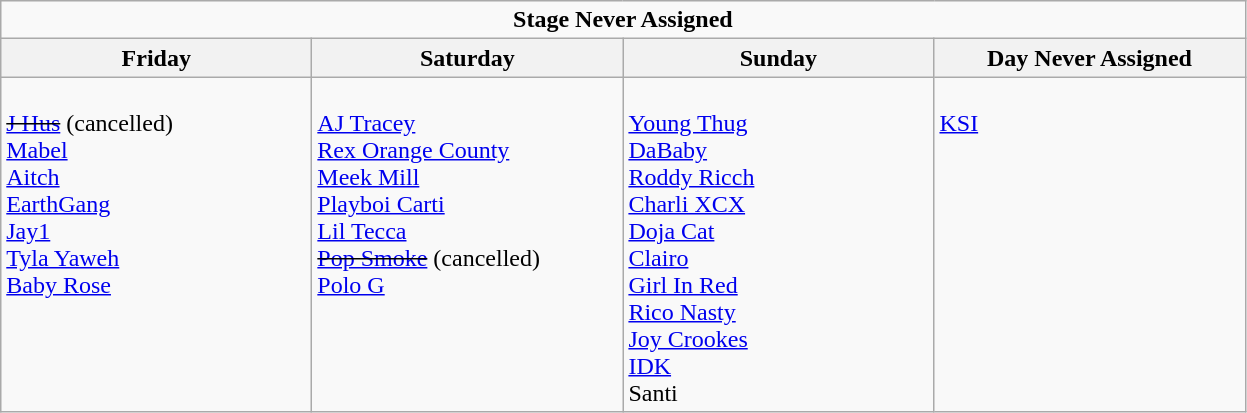<table class="wikitable">
<tr>
<td colspan="4" style="text-align:center;"><strong>Stage Never Assigned</strong></td>
</tr>
<tr>
<th>Friday</th>
<th>Saturday</th>
<th>Sunday</th>
<th>Day Never Assigned</th>
</tr>
<tr>
<td style="text-align:left; vertical-align:top; width:200px;"><br><s><a href='#'>J Hus</a></s> (cancelled)
<br><a href='#'>Mabel</a>
<br><a href='#'>Aitch</a>
<br><a href='#'>EarthGang</a>
<br><a href='#'>Jay1</a>
<br><a href='#'>Tyla Yaweh</a>
<br><a href='#'>Baby Rose</a></td>
<td style="text-align:left; vertical-align:top; width:200px;"><br><a href='#'>AJ Tracey</a>
<br><a href='#'>Rex Orange County</a>
<br><a href='#'>Meek Mill</a>
<br><a href='#'>Playboi Carti</a>
<br><a href='#'>Lil Tecca</a>
<br><s><a href='#'>Pop Smoke</a></s> (cancelled)
<br><a href='#'>Polo G</a></td>
<td style="text-align:left; vertical-align:top; width:200px;"><br><a href='#'>Young Thug</a>
<br><a href='#'>DaBaby</a>
<br><a href='#'>Roddy Ricch</a>
<br><a href='#'>Charli XCX</a>
<br><a href='#'>Doja Cat</a>
<br><a href='#'>Clairo</a>
<br><a href='#'>Girl In Red</a>
<br><a href='#'>Rico Nasty</a>
<br><a href='#'>Joy Crookes</a>
<br><a href='#'>IDK</a>
<br>Santi</td>
<td style="text-align:left; vertical-align:top; width:200px;"><br><a href='#'>KSI</a></td>
</tr>
</table>
